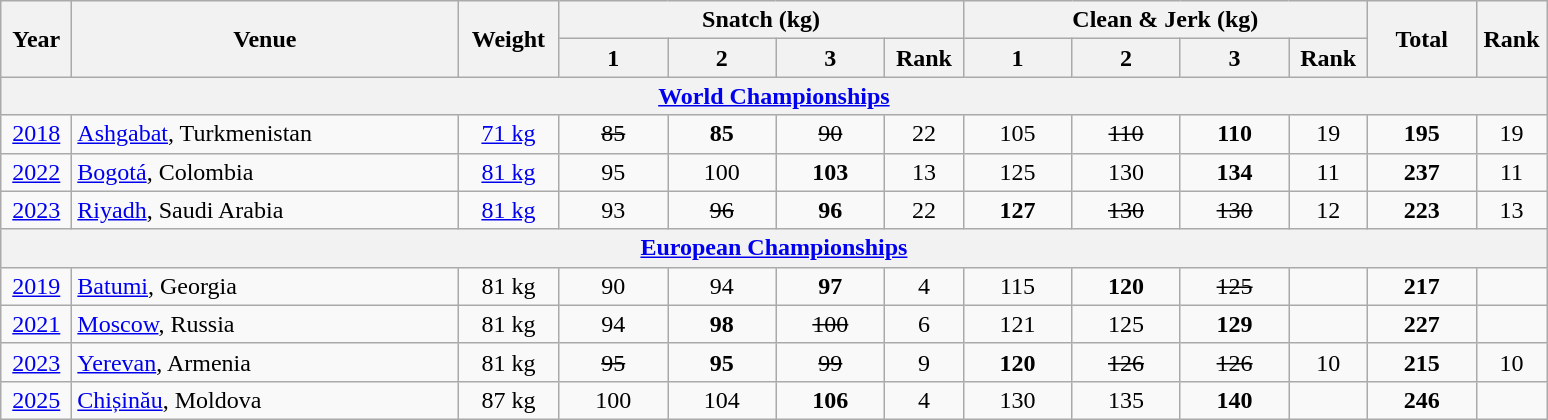<table class = "wikitable" style="text-align:center;">
<tr>
<th rowspan=2 width=40>Year</th>
<th rowspan=2 width=250>Venue</th>
<th rowspan=2 width=60>Weight</th>
<th colspan=4>Snatch (kg)</th>
<th colspan=4>Clean & Jerk (kg)</th>
<th rowspan=2 width=65>Total</th>
<th rowspan=2 width=40>Rank</th>
</tr>
<tr>
<th width=65>1</th>
<th width=65>2</th>
<th width=65>3</th>
<th width=45>Rank</th>
<th width=65>1</th>
<th width=65>2</th>
<th width=65>3</th>
<th width=45>Rank</th>
</tr>
<tr>
<th colspan=13><a href='#'>World Championships</a></th>
</tr>
<tr>
<td><a href='#'>2018</a></td>
<td align=left><a href='#'>Ashgabat</a>, Turkmenistan</td>
<td><a href='#'>71 kg</a></td>
<td><s>85 </s></td>
<td><strong>85</strong></td>
<td><s>90 </s></td>
<td>22</td>
<td>105</td>
<td><s>110 </s></td>
<td><strong>110</strong></td>
<td>19</td>
<td><strong>195</strong></td>
<td>19</td>
</tr>
<tr>
<td><a href='#'>2022</a></td>
<td align=left><a href='#'>Bogotá</a>, Colombia</td>
<td><a href='#'>81 kg</a></td>
<td>95</td>
<td>100</td>
<td><strong>103</strong></td>
<td>13</td>
<td>125</td>
<td>130</td>
<td><strong>134</strong></td>
<td>11</td>
<td><strong>237</strong></td>
<td>11</td>
</tr>
<tr>
<td><a href='#'>2023</a></td>
<td align=left><a href='#'>Riyadh</a>, Saudi Arabia</td>
<td><a href='#'>81 kg</a></td>
<td>93</td>
<td><s>96</s></td>
<td><strong>96</strong></td>
<td>22</td>
<td><strong>127</strong></td>
<td><s>130</s></td>
<td><s>130</s></td>
<td>12</td>
<td><strong>223</strong></td>
<td>13</td>
</tr>
<tr>
<th colspan=13><a href='#'>European Championships</a></th>
</tr>
<tr>
<td><a href='#'>2019</a></td>
<td align=left><a href='#'>Batumi</a>, Georgia</td>
<td>81 kg</td>
<td>90</td>
<td>94</td>
<td><strong>97</strong></td>
<td>4</td>
<td>115</td>
<td><strong>120</strong></td>
<td><s>125</s></td>
<td></td>
<td><strong>217</strong></td>
<td></td>
</tr>
<tr>
<td><a href='#'>2021</a></td>
<td align=left><a href='#'>Moscow</a>, Russia</td>
<td>81 kg</td>
<td>94</td>
<td><strong>98</strong></td>
<td><s>100</s></td>
<td>6</td>
<td>121</td>
<td>125</td>
<td><strong>129</strong></td>
<td></td>
<td><strong>227</strong></td>
<td></td>
</tr>
<tr>
<td><a href='#'>2023</a></td>
<td align=left><a href='#'>Yerevan</a>, Armenia</td>
<td>81 kg</td>
<td><s>95</s></td>
<td><strong>95</strong></td>
<td><s>99</s></td>
<td>9</td>
<td><strong>120</strong></td>
<td><s>126</s></td>
<td><s>126</s></td>
<td>10</td>
<td><strong>215</strong></td>
<td>10</td>
</tr>
<tr>
<td><a href='#'>2025</a></td>
<td align=left><a href='#'>Chișinău</a>, Moldova</td>
<td>87 kg</td>
<td>100</td>
<td>104</td>
<td><strong>106</strong></td>
<td>4</td>
<td>130</td>
<td>135</td>
<td><strong>140</strong></td>
<td></td>
<td><strong>246</strong></td>
<td></td>
</tr>
</table>
